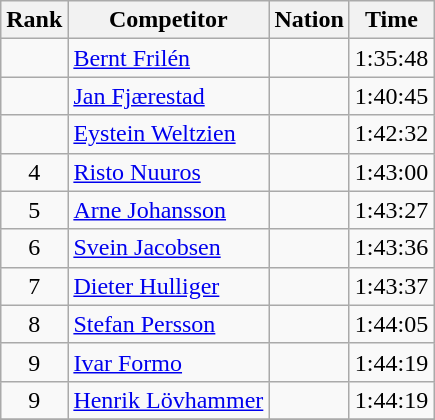<table class="wikitable sortable" style="text-align:left">
<tr>
<th data-sort-type="number">Rank</th>
<th class="unsortable">Competitor</th>
<th>Nation</th>
<th>Time</th>
</tr>
<tr>
<td style="text-align:center"></td>
<td><a href='#'>Bernt Frilén</a></td>
<td></td>
<td style="text-align:right">1:35:48</td>
</tr>
<tr>
<td style="text-align:center"></td>
<td><a href='#'>Jan Fjærestad</a></td>
<td></td>
<td style="text-align:right">1:40:45</td>
</tr>
<tr>
<td style="text-align:center"></td>
<td><a href='#'>Eystein Weltzien</a></td>
<td></td>
<td style="text-align:right">1:42:32</td>
</tr>
<tr>
<td style="text-align:center">4</td>
<td><a href='#'>Risto Nuuros</a></td>
<td></td>
<td style="text-align:right">1:43:00</td>
</tr>
<tr>
<td style="text-align:center">5</td>
<td><a href='#'>Arne Johansson</a></td>
<td></td>
<td style="text-align:center">1:43:27</td>
</tr>
<tr>
<td style="text-align:center">6</td>
<td><a href='#'>Svein Jacobsen</a></td>
<td></td>
<td style="text-align:right">1:43:36</td>
</tr>
<tr>
<td style="text-align:center">7</td>
<td><a href='#'>Dieter Hulliger</a></td>
<td></td>
<td style="text-align:right">1:43:37</td>
</tr>
<tr>
<td style="text-align:center">8</td>
<td><a href='#'>Stefan Persson</a></td>
<td></td>
<td style="text-align:right">1:44:05</td>
</tr>
<tr>
<td style="text-align:center">9</td>
<td><a href='#'>Ivar Formo</a></td>
<td></td>
<td style="text-align:right">1:44:19</td>
</tr>
<tr>
<td style="text-align:center">9</td>
<td><a href='#'>Henrik Lövhammer</a></td>
<td></td>
<td style="text-align:right">1:44:19</td>
</tr>
<tr>
</tr>
</table>
